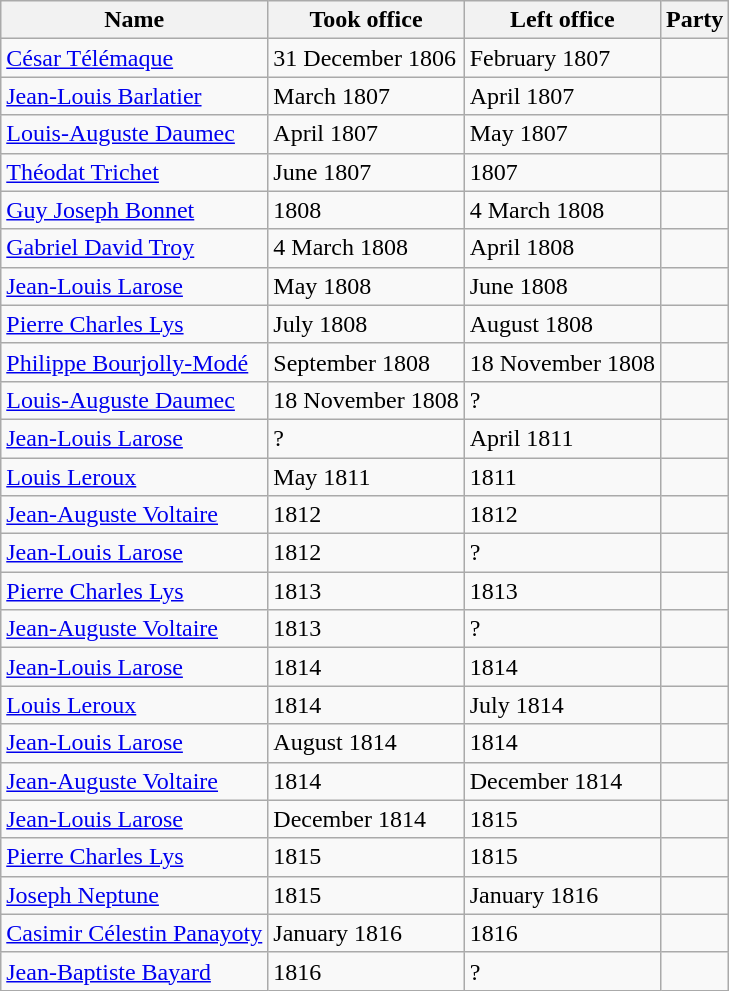<table class="wikitable">
<tr>
<th>Name</th>
<th>Took office</th>
<th>Left office</th>
<th>Party</th>
</tr>
<tr>
<td><a href='#'>César Télémaque</a></td>
<td>31 December 1806</td>
<td>February 1807</td>
<td></td>
</tr>
<tr>
<td><a href='#'>Jean-Louis Barlatier</a></td>
<td>March 1807</td>
<td>April 1807</td>
<td></td>
</tr>
<tr>
<td><a href='#'>Louis-Auguste Daumec</a></td>
<td>April 1807</td>
<td>May 1807</td>
<td></td>
</tr>
<tr>
<td><a href='#'>Théodat Trichet</a></td>
<td>June 1807</td>
<td>1807</td>
<td></td>
</tr>
<tr>
<td><a href='#'>Guy Joseph Bonnet</a></td>
<td>1808</td>
<td>4 March 1808</td>
<td></td>
</tr>
<tr>
<td><a href='#'>Gabriel David Troy</a></td>
<td>4 March 1808</td>
<td>April 1808</td>
<td></td>
</tr>
<tr>
<td><a href='#'>Jean-Louis Larose</a></td>
<td>May 1808</td>
<td>June 1808</td>
<td></td>
</tr>
<tr>
<td><a href='#'>Pierre Charles Lys</a></td>
<td>July 1808</td>
<td>August 1808</td>
<td></td>
</tr>
<tr>
<td><a href='#'>Philippe Bourjolly-Modé</a></td>
<td>September 1808</td>
<td>18 November 1808</td>
<td></td>
</tr>
<tr>
<td><a href='#'>Louis-Auguste Daumec</a></td>
<td>18 November 1808</td>
<td>?</td>
<td></td>
</tr>
<tr>
<td><a href='#'>Jean-Louis Larose</a></td>
<td>?</td>
<td>April 1811</td>
<td></td>
</tr>
<tr>
<td><a href='#'>Louis Leroux</a></td>
<td>May 1811</td>
<td>1811</td>
<td></td>
</tr>
<tr>
<td><a href='#'>Jean-Auguste Voltaire</a></td>
<td>1812</td>
<td>1812</td>
<td></td>
</tr>
<tr>
<td><a href='#'>Jean-Louis Larose</a></td>
<td>1812</td>
<td>?</td>
<td></td>
</tr>
<tr>
<td><a href='#'>Pierre Charles Lys</a></td>
<td>1813</td>
<td>1813</td>
<td></td>
</tr>
<tr>
<td><a href='#'>Jean-Auguste Voltaire</a></td>
<td>1813</td>
<td>?</td>
<td></td>
</tr>
<tr>
<td><a href='#'>Jean-Louis Larose</a></td>
<td>1814</td>
<td>1814</td>
<td></td>
</tr>
<tr>
<td><a href='#'>Louis Leroux</a></td>
<td>1814</td>
<td>July 1814</td>
<td></td>
</tr>
<tr>
<td><a href='#'>Jean-Louis Larose</a></td>
<td>August 1814</td>
<td>1814</td>
<td></td>
</tr>
<tr>
<td><a href='#'>Jean-Auguste Voltaire</a></td>
<td>1814</td>
<td>December 1814</td>
<td></td>
</tr>
<tr>
<td><a href='#'>Jean-Louis Larose</a></td>
<td>December 1814</td>
<td>1815</td>
<td></td>
</tr>
<tr>
<td><a href='#'>Pierre Charles Lys</a></td>
<td>1815</td>
<td>1815</td>
<td></td>
</tr>
<tr>
<td><a href='#'>Joseph Neptune</a></td>
<td>1815</td>
<td>January 1816</td>
<td></td>
</tr>
<tr>
<td><a href='#'>Casimir Célestin Panayoty</a></td>
<td>January 1816</td>
<td>1816</td>
<td></td>
</tr>
<tr>
<td><a href='#'>Jean-Baptiste Bayard</a></td>
<td>1816</td>
<td>?</td>
</tr>
</table>
